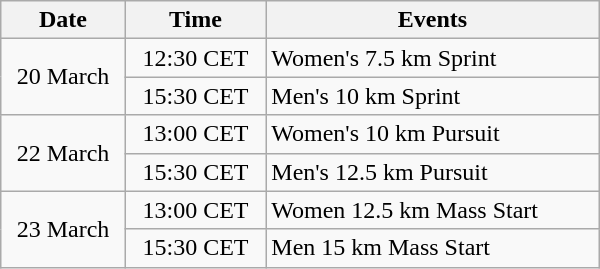<table class="wikitable" style="text-align: center" width="400">
<tr>
<th>Date</th>
<th>Time</th>
<th>Events</th>
</tr>
<tr>
<td rowspan=2>20 March</td>
<td>12:30 CET</td>
<td style="text-align: left">Women's 7.5 km Sprint</td>
</tr>
<tr>
<td>15:30 CET</td>
<td style="text-align: left">Men's 10 km Sprint</td>
</tr>
<tr>
<td rowspan=2>22 March</td>
<td>13:00 CET</td>
<td style="text-align: left">Women's 10 km Pursuit</td>
</tr>
<tr>
<td>15:30 CET</td>
<td style="text-align: left">Men's 12.5 km Pursuit</td>
</tr>
<tr>
<td rowspan=2>23 March</td>
<td>13:00 CET</td>
<td style="text-align: left">Women 12.5 km Mass Start</td>
</tr>
<tr>
<td>15:30 CET</td>
<td style="text-align: left">Men 15 km Mass Start</td>
</tr>
</table>
